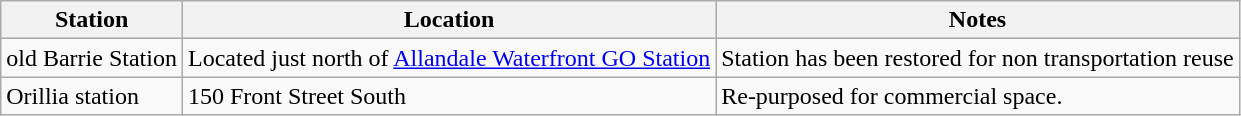<table class="wikitable">
<tr>
<th>Station</th>
<th>Location</th>
<th>Notes</th>
</tr>
<tr>
<td>old Barrie Station</td>
<td>Located just north of <a href='#'>Allandale Waterfront GO Station</a></td>
<td>Station has been restored for non transportation reuse</td>
</tr>
<tr>
<td>Orillia station</td>
<td>150 Front Street South</td>
<td>Re-purposed for commercial space.</td>
</tr>
</table>
